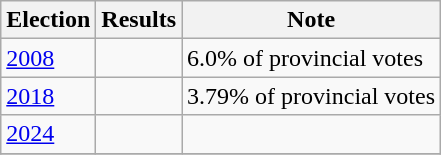<table class="wikitable">
<tr>
<th>Election</th>
<th>Results</th>
<th>Note</th>
</tr>
<tr>
<td><a href='#'>2008</a></td>
<td></td>
<td>6.0% of provincial votes</td>
</tr>
<tr>
<td><a href='#'>2018</a></td>
<td></td>
<td>3.79% of provincial votes</td>
</tr>
<tr>
<td><a href='#'>2024</a></td>
<td></td>
<td></td>
</tr>
<tr>
</tr>
</table>
